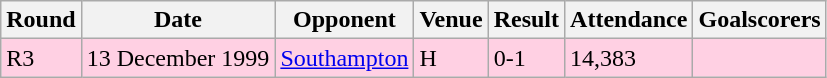<table class="wikitable">
<tr>
<th>Round</th>
<th>Date</th>
<th>Opponent</th>
<th>Venue</th>
<th>Result</th>
<th>Attendance</th>
<th>Goalscorers</th>
</tr>
<tr style="background-color: #ffd0e3;">
<td>R3</td>
<td>13 December 1999</td>
<td><a href='#'>Southampton</a></td>
<td>H</td>
<td>0-1</td>
<td>14,383</td>
<td></td>
</tr>
</table>
